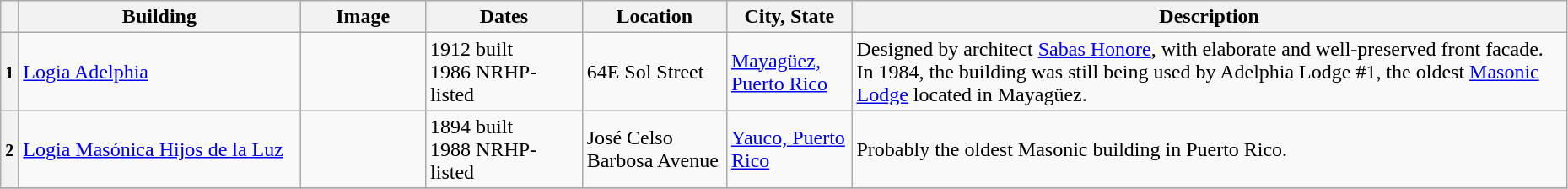<table class="wikitable sortable" style="width:98%">
<tr>
<th></th>
<th width = 18%><strong>Building</strong></th>
<th width = 8% class="unsortable"><strong>Image</strong></th>
<th width = 10%><strong>Dates</strong></th>
<th><strong>Location</strong></th>
<th width = 8%><strong>City, State</strong></th>
<th class="unsortable"><strong>Description</strong></th>
</tr>
<tr ->
<th><small>1</small></th>
<td><a href='#'>Logia Adelphia</a></td>
<td></td>
<td>1912 built<br>1986 NRHP-listed</td>
<td>64E Sol Street<br><small></small></td>
<td><a href='#'>Mayagüez, Puerto Rico</a></td>
<td>Designed by architect <a href='#'>Sabas Honore</a>, with elaborate and well-preserved front facade. In 1984, the building was still being used by Adelphia Lodge #1, the oldest <a href='#'>Masonic Lodge</a> located in Mayagüez.</td>
</tr>
<tr ->
<th><small>2</small></th>
<td><a href='#'>Logia Masónica Hijos de la Luz</a></td>
<td></td>
<td>1894 built<br>1988 NRHP-listed</td>
<td>José Celso Barbosa Avenue<br><small></small></td>
<td><a href='#'>Yauco, Puerto Rico</a></td>
<td>Probably the oldest Masonic building in Puerto Rico.</td>
</tr>
<tr ->
</tr>
</table>
